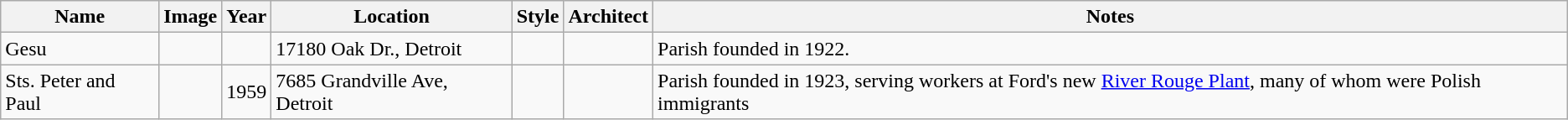<table class="wikitable sortable">
<tr>
<th>Name</th>
<th class="unsortable">Image</th>
<th>Year</th>
<th class="unsortable">Location</th>
<th class="unsortable">Style</th>
<th class="unsortable">Architect</th>
<th class="unsortable">Notes</th>
</tr>
<tr>
<td>Gesu</td>
<td></td>
<td></td>
<td>17180 Oak Dr., Detroit</td>
<td></td>
<td></td>
<td>Parish founded in 1922.</td>
</tr>
<tr>
<td>Sts. Peter and Paul</td>
<td></td>
<td>1959</td>
<td>7685 Grandville Ave, Detroit</td>
<td></td>
<td></td>
<td>Parish founded in 1923, serving workers at Ford's new <a href='#'>River Rouge Plant</a>, many of whom were Polish immigrants</td>
</tr>
</table>
